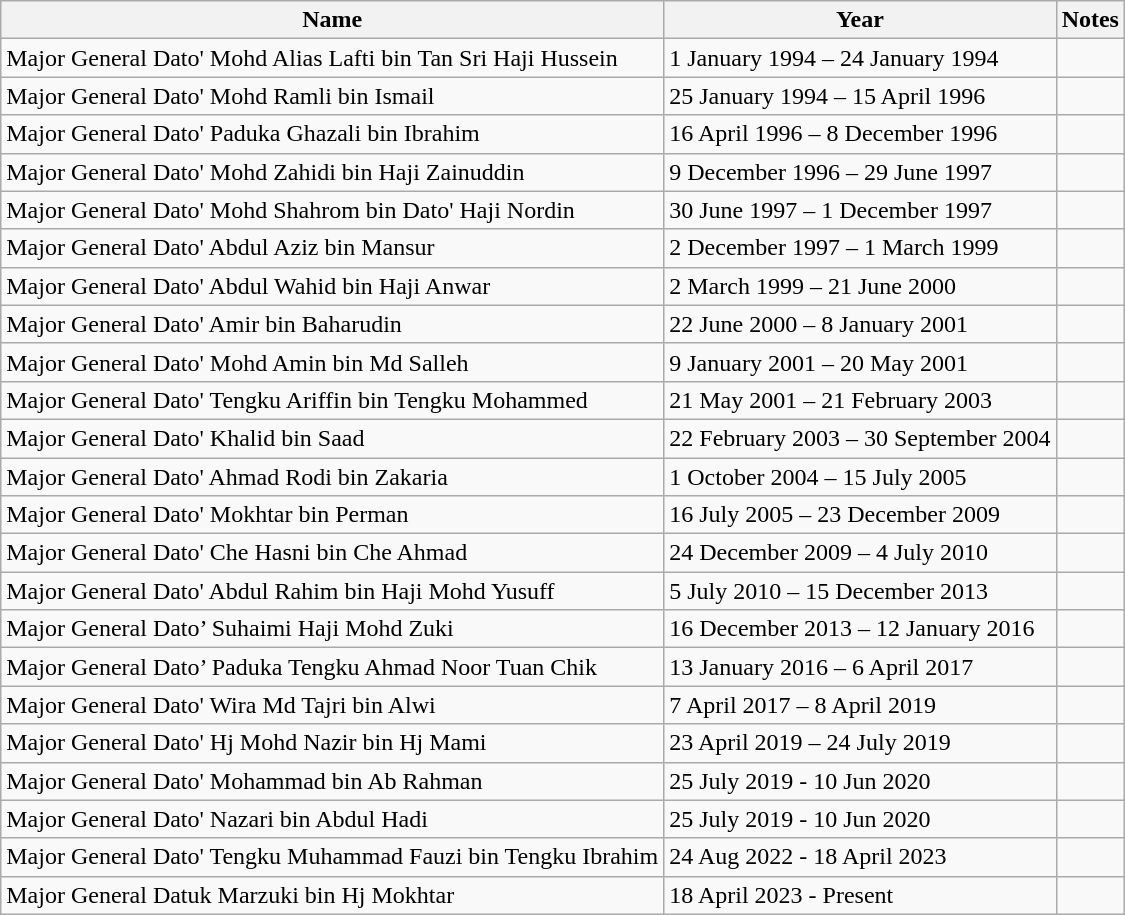<table class="wikitable">
<tr>
<th>Name</th>
<th>Year</th>
<th>Notes</th>
</tr>
<tr>
<td>Major General Dato' Mohd Alias Lafti bin Tan Sri Haji Hussein</td>
<td>1 January 1994 – 24 January 1994</td>
<td></td>
</tr>
<tr>
<td>Major General Dato' Mohd Ramli bin Ismail</td>
<td>25 January 1994 – 15 April 1996</td>
<td></td>
</tr>
<tr>
<td>Major General Dato' Paduka Ghazali bin Ibrahim</td>
<td>16 April 1996 – 8 December 1996</td>
<td></td>
</tr>
<tr>
<td>Major General Dato' Mohd Zahidi bin Haji Zainuddin</td>
<td>9 December 1996 – 29 June 1997</td>
<td></td>
</tr>
<tr>
<td>Major General Dato' Mohd Shahrom bin Dato' Haji Nordin</td>
<td>30 June 1997 – 1 December 1997</td>
<td></td>
</tr>
<tr>
<td>Major General Dato' Abdul Aziz bin Mansur</td>
<td>2 December 1997 – 1 March 1999</td>
<td></td>
</tr>
<tr>
<td>Major General Dato' Abdul Wahid bin Haji Anwar</td>
<td>2 March 1999 – 21 June 2000</td>
<td></td>
</tr>
<tr>
<td>Major General Dato' Amir bin Baharudin</td>
<td>22 June 2000 – 8 January 2001</td>
<td></td>
</tr>
<tr>
<td>Major General Dato' Mohd Amin bin Md Salleh</td>
<td>9 January 2001 – 20 May 2001</td>
<td></td>
</tr>
<tr>
<td>Major General Dato' Tengku Ariffin bin Tengku Mohammed</td>
<td>21 May 2001 – 21 February 2003</td>
<td></td>
</tr>
<tr>
<td>Major General Dato' Khalid bin Saad</td>
<td>22 February 2003 – 30 September 2004</td>
<td></td>
</tr>
<tr>
<td>Major General Dato' Ahmad Rodi bin Zakaria</td>
<td>1 October 2004 – 15 July 2005</td>
<td></td>
</tr>
<tr>
<td>Major General Dato' Mokhtar bin Perman</td>
<td>16 July 2005 – 23 December 2009</td>
<td></td>
</tr>
<tr>
<td>Major General Dato' Che Hasni bin Che Ahmad</td>
<td>24 December 2009 – 4 July 2010</td>
<td></td>
</tr>
<tr>
<td>Major General Dato' Abdul Rahim bin Haji Mohd Yusuff</td>
<td>5 July 2010 – 15 December 2013</td>
<td></td>
</tr>
<tr>
<td>Major General Dato’ Suhaimi Haji Mohd Zuki</td>
<td>16 December 2013 – 12 January 2016</td>
<td></td>
</tr>
<tr>
<td>Major General Dato’ Paduka Tengku Ahmad Noor Tuan Chik</td>
<td>13 January 2016 – 6 April 2017</td>
<td></td>
</tr>
<tr>
<td>Major General Dato' Wira Md Tajri bin Alwi</td>
<td>7 April 2017 – 8 April 2019</td>
<td></td>
</tr>
<tr>
<td>Major General Dato' Hj Mohd Nazir bin Hj Mami</td>
<td>23 April 2019 – 24 July 2019</td>
<td></td>
</tr>
<tr>
<td>Major General Dato' Mohammad bin Ab Rahman</td>
<td>25 July 2019 - 10 Jun 2020</td>
<td></td>
</tr>
<tr>
<td>Major General Dato' Nazari bin Abdul Hadi</td>
<td>25 July 2019 - 10 Jun 2020</td>
<td></td>
</tr>
<tr>
<td>Major General Dato' Tengku Muhammad Fauzi bin Tengku Ibrahim</td>
<td>24 Aug 2022 - 18 April 2023</td>
<td></td>
</tr>
<tr>
<td>Major General Datuk Marzuki bin Hj Mokhtar</td>
<td>18 April 2023 - Present</td>
</tr>
</table>
